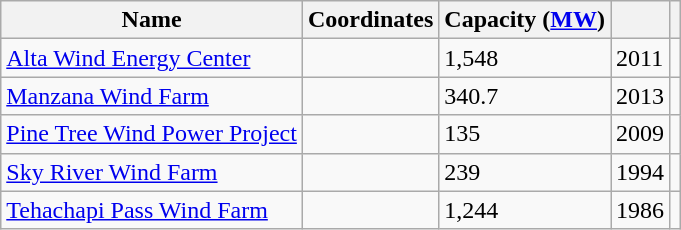<table class="wikitable sortable">
<tr>
<th>Name</th>
<th>Coordinates</th>
<th data-sort-type="number">Capacity (<a href='#'>MW</a>)</th>
<th></th>
<th class="unsortable"></th>
</tr>
<tr>
<td><a href='#'>Alta Wind Energy Center</a></td>
<td></td>
<td>1,548</td>
<td>2011</td>
<td></td>
</tr>
<tr>
<td><a href='#'>Manzana Wind Farm</a></td>
<td></td>
<td>340.7</td>
<td>2013</td>
<td></td>
</tr>
<tr>
<td><a href='#'>Pine Tree Wind Power Project</a></td>
<td></td>
<td>135</td>
<td>2009</td>
<td></td>
</tr>
<tr>
<td><a href='#'>Sky River Wind Farm</a></td>
<td></td>
<td>239</td>
<td>1994</td>
<td></td>
</tr>
<tr>
<td><a href='#'>Tehachapi Pass Wind Farm</a></td>
<td></td>
<td>1,244</td>
<td>1986</td>
<td></td>
</tr>
</table>
